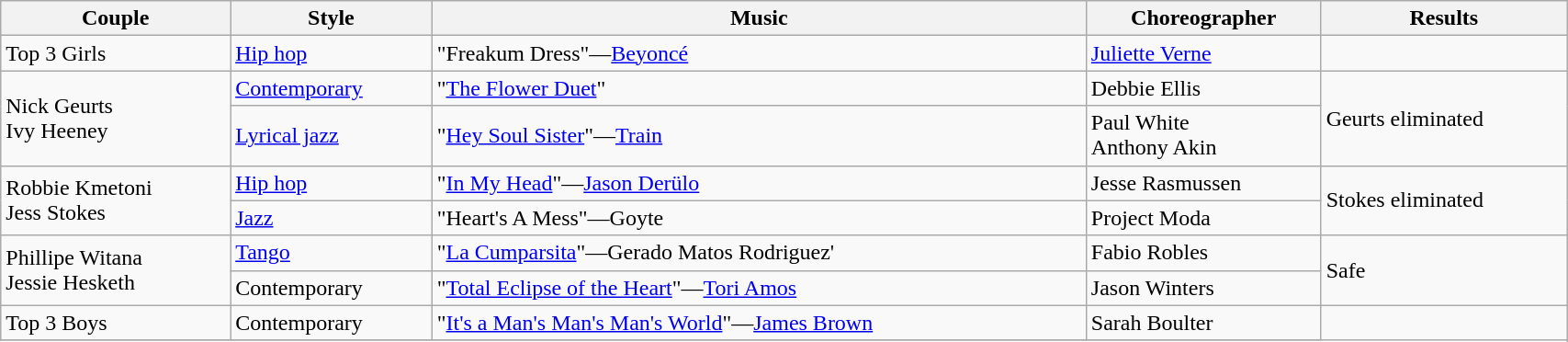<table class="wikitable" width="90%">
<tr>
<th>Couple</th>
<th>Style</th>
<th>Music</th>
<th>Choreographer</th>
<th>Results</th>
</tr>
<tr>
<td>Top 3 Girls</td>
<td><a href='#'>Hip hop</a></td>
<td>"Freakum Dress"—<a href='#'>Beyoncé</a></td>
<td><a href='#'>Juliette Verne</a></td>
</tr>
<tr>
<td rowspan="2">Nick Geurts<br> Ivy Heeney</td>
<td><a href='#'>Contemporary</a></td>
<td>"<a href='#'>The Flower Duet</a>"</td>
<td>Debbie Ellis</td>
<td rowspan="2">Geurts eliminated</td>
</tr>
<tr>
<td><a href='#'>Lyrical jazz</a></td>
<td>"<a href='#'>Hey Soul Sister</a>"—<a href='#'>Train</a></td>
<td>Paul White<br>Anthony Akin</td>
</tr>
<tr>
<td rowspan="2">Robbie Kmetoni<br>Jess Stokes</td>
<td><a href='#'>Hip hop</a></td>
<td>"<a href='#'>In My Head</a>"—<a href='#'>Jason Derülo</a></td>
<td>Jesse Rasmussen</td>
<td rowspan="2">Stokes eliminated</td>
</tr>
<tr>
<td><a href='#'>Jazz</a></td>
<td>"Heart's A Mess"—Goyte</td>
<td>Project Moda</td>
</tr>
<tr>
<td rowspan="2">Phillipe Witana<br>Jessie Hesketh</td>
<td><a href='#'>Tango</a></td>
<td>"<a href='#'>La Cumparsita</a>"—Gerado Matos Rodriguez'</td>
<td>Fabio Robles</td>
<td rowspan="2">Safe</td>
</tr>
<tr>
<td>Contemporary</td>
<td>"<a href='#'>Total Eclipse of the Heart</a>"—<a href='#'>Tori Amos</a></td>
<td>Jason Winters</td>
</tr>
<tr>
<td>Top 3 Boys</td>
<td>Contemporary</td>
<td>"<a href='#'>It's a Man's Man's Man's World</a>"—<a href='#'>James Brown</a></td>
<td>Sarah Boulter</td>
</tr>
<tr>
</tr>
</table>
